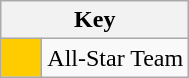<table class="wikitable" style="text-align: center;">
<tr>
<th colspan=2>Key</th>
</tr>
<tr>
<td style="background:#FFCC00; width:20px;"></td>
<td align=left>All-Star Team</td>
</tr>
</table>
